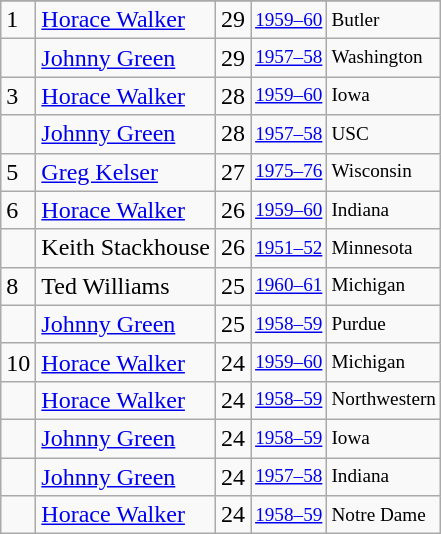<table class="wikitable">
<tr>
</tr>
<tr>
<td>1</td>
<td><a href='#'>Horace Walker</a></td>
<td>29</td>
<td style="font-size:80%;"><a href='#'>1959–60</a></td>
<td style="font-size:80%;">Butler</td>
</tr>
<tr>
<td></td>
<td><a href='#'>Johnny Green</a></td>
<td>29</td>
<td style="font-size:80%;"><a href='#'>1957–58</a></td>
<td style="font-size:80%;">Washington</td>
</tr>
<tr>
<td>3</td>
<td><a href='#'>Horace Walker</a></td>
<td>28</td>
<td style="font-size:80%;"><a href='#'>1959–60</a></td>
<td style="font-size:80%;">Iowa</td>
</tr>
<tr>
<td></td>
<td><a href='#'>Johnny Green</a></td>
<td>28</td>
<td style="font-size:80%;"><a href='#'>1957–58</a></td>
<td style="font-size:80%;">USC</td>
</tr>
<tr>
<td>5</td>
<td><a href='#'>Greg Kelser</a></td>
<td>27</td>
<td style="font-size:80%;"><a href='#'>1975–76</a></td>
<td style="font-size:80%;">Wisconsin</td>
</tr>
<tr>
<td>6</td>
<td><a href='#'>Horace Walker</a></td>
<td>26</td>
<td style="font-size:80%;"><a href='#'>1959–60</a></td>
<td style="font-size:80%;">Indiana</td>
</tr>
<tr>
<td></td>
<td>Keith Stackhouse</td>
<td>26</td>
<td style="font-size:80%;"><a href='#'>1951–52</a></td>
<td style="font-size:80%;">Minnesota</td>
</tr>
<tr>
<td>8</td>
<td>Ted Williams</td>
<td>25</td>
<td style="font-size:80%;"><a href='#'>1960–61</a></td>
<td style="font-size:80%;">Michigan</td>
</tr>
<tr>
<td></td>
<td><a href='#'>Johnny Green</a></td>
<td>25</td>
<td style="font-size:80%;"><a href='#'>1958–59</a></td>
<td style="font-size:80%;">Purdue</td>
</tr>
<tr>
<td>10</td>
<td><a href='#'>Horace Walker</a></td>
<td>24</td>
<td style="font-size:80%;"><a href='#'>1959–60</a></td>
<td style="font-size:80%;">Michigan</td>
</tr>
<tr>
<td></td>
<td><a href='#'>Horace Walker</a></td>
<td>24</td>
<td style="font-size:80%;"><a href='#'>1958–59</a></td>
<td style="font-size:80%;">Northwestern</td>
</tr>
<tr>
<td></td>
<td><a href='#'>Johnny Green</a></td>
<td>24</td>
<td style="font-size:80%;"><a href='#'>1958–59</a></td>
<td style="font-size:80%;">Iowa</td>
</tr>
<tr>
<td></td>
<td><a href='#'>Johnny Green</a></td>
<td>24</td>
<td style="font-size:80%;"><a href='#'>1957–58</a></td>
<td style="font-size:80%;">Indiana</td>
</tr>
<tr>
<td></td>
<td><a href='#'>Horace Walker</a></td>
<td>24</td>
<td style="font-size:80%;"><a href='#'>1958–59</a></td>
<td style="font-size:80%;">Notre Dame</td>
</tr>
</table>
